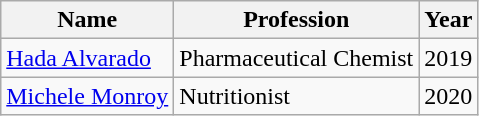<table class="wikitable">
<tr>
<th>Name</th>
<th>Profession</th>
<th>Year</th>
</tr>
<tr>
<td><a href='#'>Hada Alvarado</a></td>
<td>Pharmaceutical Chemist</td>
<td>2019</td>
</tr>
<tr>
<td><a href='#'>Michele Monroy</a></td>
<td>Nutritionist</td>
<td>2020</td>
</tr>
</table>
